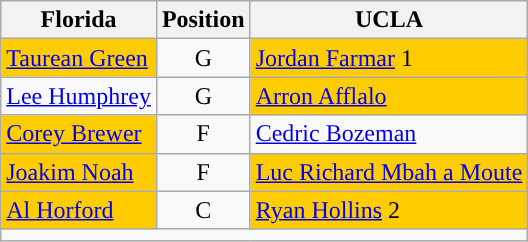<table class="wikitable">
<tr>
<th>Florida</th>
<th colspan="2">Position</th>
<th>UCLA</th>
</tr>
<tr>
<td style="background:#ffcc00"><a href='#'>Taurean Green</a></td>
<td colspan=2 style="text-align:center">G</td>
<td style="background:#ffcc00"><a href='#'>Jordan Farmar</a> 1</td>
</tr>
<tr>
<td><a href='#'>Lee Humphrey</a></td>
<td colspan=2 style="text-align:center">G</td>
<td style="background:#ffcc00"><a href='#'>Arron Afflalo</a></td>
</tr>
<tr>
<td style="background:#ffcc00"><a href='#'>Corey Brewer</a></td>
<td colspan=2 style="text-align:center">F</td>
<td><a href='#'>Cedric Bozeman</a></td>
</tr>
<tr>
<td style="background:#ffcc00"><a href='#'>Joakim Noah</a></td>
<td colspan=2 style="text-align:center">F</td>
<td style="background:#ffcc00"><a href='#'>Luc Richard Mbah a Moute</a></td>
</tr>
<tr>
<td style="background:#ffcc00"><a href='#'>Al Horford</a></td>
<td colspan=2 style="text-align:center">C</td>
<td style="background:#ffcc00"><a href='#'>Ryan Hollins</a> 2<br></td>
</tr>
<tr>
<td colspan="5" align=center></td>
</tr>
</table>
